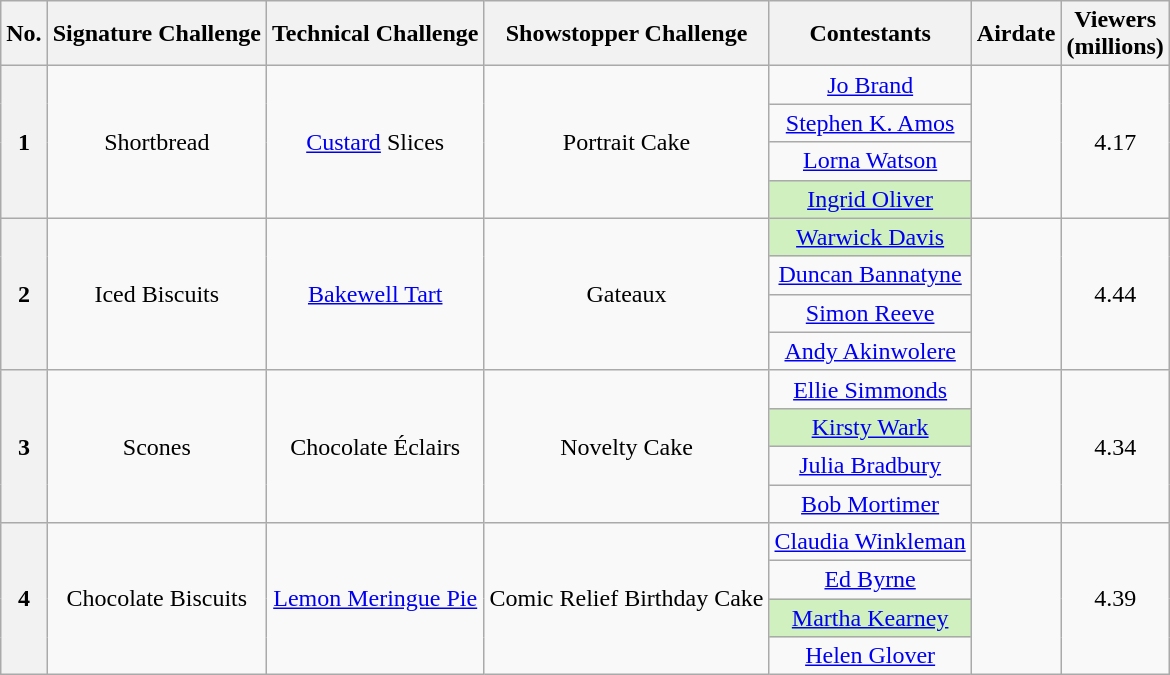<table class="wikitable" style="text-align:center;">
<tr>
<th scope="col">No.</th>
<th scope="col">Signature Challenge</th>
<th scope="col">Technical Challenge</th>
<th scope="col">Showstopper Challenge</th>
<th scope="col">Contestants</th>
<th scope="col">Airdate</th>
<th scope="col">Viewers<br>(millions)</th>
</tr>
<tr>
<th scope="rowgroup" rowspan=4>1</th>
<td rowspan=4>Shortbread</td>
<td rowspan=4><a href='#'>Custard</a> Slices</td>
<td rowspan=4>Portrait Cake</td>
<td><a href='#'>Jo Brand</a></td>
<td rowspan=4></td>
<td rowspan=4>4.17</td>
</tr>
<tr>
<td><a href='#'>Stephen K. Amos</a></td>
</tr>
<tr>
<td><a href='#'>Lorna Watson</a></td>
</tr>
<tr style="background:#d0f0c0">
<td><a href='#'>Ingrid Oliver</a></td>
</tr>
<tr>
<th scope="rowgroup" rowspan=4>2</th>
<td rowspan=4>Iced Biscuits</td>
<td rowspan=4><a href='#'>Bakewell Tart</a></td>
<td rowspan=4>Gateaux</td>
<td style="background:#d0f0c0"><a href='#'>Warwick Davis</a></td>
<td rowspan=4></td>
<td rowspan=4>4.44</td>
</tr>
<tr>
<td><a href='#'>Duncan Bannatyne</a></td>
</tr>
<tr>
<td><a href='#'>Simon Reeve</a></td>
</tr>
<tr>
<td><a href='#'>Andy Akinwolere</a></td>
</tr>
<tr>
<th scope="rowgroup" rowspan=4>3</th>
<td rowspan=4>Scones</td>
<td rowspan=4>Chocolate Éclairs</td>
<td rowspan=4>Novelty Cake</td>
<td><a href='#'>Ellie Simmonds</a></td>
<td rowspan=4></td>
<td rowspan=4>4.34</td>
</tr>
<tr style="background:#d0f0c0">
<td><a href='#'>Kirsty Wark</a></td>
</tr>
<tr>
<td><a href='#'>Julia Bradbury</a></td>
</tr>
<tr>
<td><a href='#'>Bob Mortimer</a></td>
</tr>
<tr>
<th scope="rowgroup" rowspan=4>4</th>
<td rowspan=4>Chocolate Biscuits</td>
<td rowspan=4><a href='#'>Lemon Meringue Pie</a></td>
<td rowspan=4>Comic Relief Birthday Cake</td>
<td><a href='#'>Claudia Winkleman</a></td>
<td rowspan=4></td>
<td rowspan=4>4.39</td>
</tr>
<tr>
<td><a href='#'>Ed Byrne</a></td>
</tr>
<tr style="background:#d0f0c0">
<td><a href='#'>Martha Kearney</a></td>
</tr>
<tr>
<td><a href='#'>Helen Glover</a></td>
</tr>
</table>
